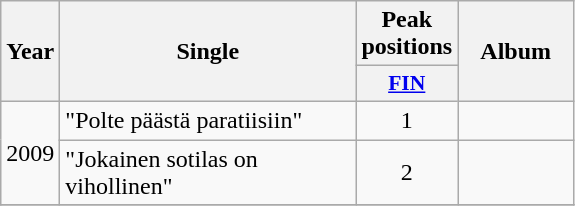<table class="wikitable">
<tr>
<th align="center" rowspan="2" width="10">Year</th>
<th align="center" rowspan="2" width="190">Single</th>
<th align="center" colspan="1" width="20">Peak positions</th>
<th align="center" rowspan="2" width="70">Album</th>
</tr>
<tr>
<th scope="col" style="width:3em;font-size:90%;"><a href='#'>FIN</a><br></th>
</tr>
<tr>
<td style="text-align:center;" rowspan=2>2009</td>
<td>"Polte päästä paratiisiin"</td>
<td style="text-align:center;">1</td>
<td style="text-align:center;"></td>
</tr>
<tr>
<td>"Jokainen sotilas on vihollinen"</td>
<td style="text-align:center;">2</td>
<td style="text-align:center;"></td>
</tr>
<tr>
</tr>
</table>
